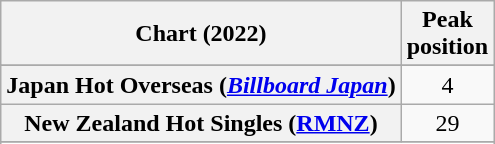<table class="wikitable sortable plainrowheaders" style="text-align:center">
<tr>
<th scope="col">Chart (2022)</th>
<th scope="col">Peak<br>position</th>
</tr>
<tr>
</tr>
<tr>
<th scope="row">Japan Hot Overseas (<em><a href='#'>Billboard Japan</a></em>)</th>
<td>4</td>
</tr>
<tr>
<th scope="row">New Zealand Hot Singles (<a href='#'>RMNZ</a>)</th>
<td>29</td>
</tr>
<tr>
</tr>
<tr>
</tr>
</table>
